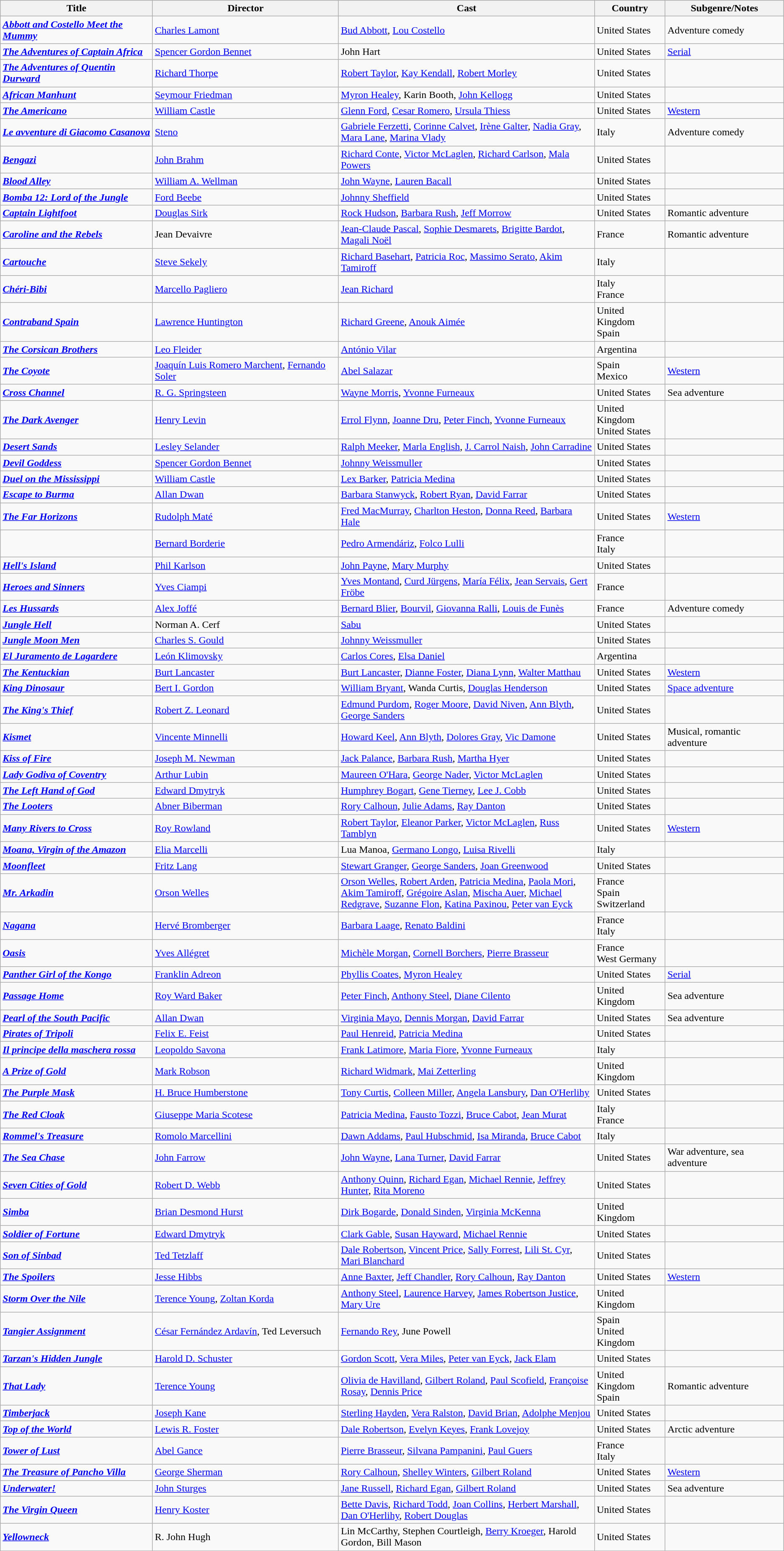<table class="wikitable">
<tr>
<th>Title</th>
<th>Director</th>
<th style="width: 400px;">Cast</th>
<th>Country</th>
<th>Subgenre/Notes</th>
</tr>
<tr>
<td><strong><em><a href='#'>Abbott and Costello Meet the Mummy</a></em></strong></td>
<td><a href='#'>Charles Lamont</a></td>
<td><a href='#'>Bud Abbott</a>, <a href='#'>Lou Costello</a></td>
<td>United States</td>
<td>Adventure comedy<br></td>
</tr>
<tr>
<td><strong><em><a href='#'>The Adventures of Captain Africa</a></em></strong></td>
<td><a href='#'>Spencer Gordon Bennet</a></td>
<td>John Hart</td>
<td>United States</td>
<td><a href='#'>Serial</a></td>
</tr>
<tr>
<td><strong><em><a href='#'>The Adventures of Quentin Durward</a></em></strong></td>
<td><a href='#'>Richard Thorpe</a></td>
<td><a href='#'>Robert Taylor</a>, <a href='#'>Kay Kendall</a>, <a href='#'>Robert Morley</a></td>
<td>United States<br></td>
<td></td>
</tr>
<tr>
<td><strong><em><a href='#'>African Manhunt</a></em></strong></td>
<td><a href='#'>Seymour Friedman</a></td>
<td><a href='#'>Myron Healey</a>, Karin Booth, <a href='#'>John Kellogg</a></td>
<td>United States</td>
<td></td>
</tr>
<tr>
<td><strong><em><a href='#'>The Americano</a></em></strong></td>
<td><a href='#'>William Castle</a></td>
<td><a href='#'>Glenn Ford</a>, <a href='#'>Cesar Romero</a>, <a href='#'>Ursula Thiess</a></td>
<td>United States</td>
<td><a href='#'>Western</a></td>
</tr>
<tr>
<td><strong><em><a href='#'>Le avventure di Giacomo Casanova</a></em></strong></td>
<td><a href='#'>Steno</a></td>
<td><a href='#'>Gabriele Ferzetti</a>, <a href='#'>Corinne Calvet</a>, <a href='#'>Irène Galter</a>, <a href='#'>Nadia Gray</a>, <a href='#'>Mara Lane</a>, <a href='#'>Marina Vlady</a></td>
<td>Italy</td>
<td>Adventure comedy<br></td>
</tr>
<tr>
<td><strong><em><a href='#'>Bengazi</a></em></strong></td>
<td><a href='#'>John Brahm</a></td>
<td><a href='#'>Richard Conte</a>, <a href='#'>Victor McLaglen</a>, <a href='#'>Richard Carlson</a>, <a href='#'>Mala Powers</a></td>
<td>United States</td>
<td></td>
</tr>
<tr>
<td><strong><em><a href='#'>Blood Alley</a></em></strong></td>
<td><a href='#'>William A. Wellman</a></td>
<td><a href='#'>John Wayne</a>, <a href='#'>Lauren Bacall</a></td>
<td>United States</td>
<td></td>
</tr>
<tr>
<td><strong><em><a href='#'>Bomba 12: Lord of the Jungle</a></em></strong></td>
<td><a href='#'>Ford Beebe</a></td>
<td><a href='#'>Johnny Sheffield</a></td>
<td>United States</td>
<td></td>
</tr>
<tr>
<td><strong><em><a href='#'>Captain Lightfoot</a></em></strong></td>
<td><a href='#'>Douglas Sirk</a></td>
<td><a href='#'>Rock Hudson</a>, <a href='#'>Barbara Rush</a>, <a href='#'>Jeff Morrow</a></td>
<td>United States</td>
<td>Romantic adventure</td>
</tr>
<tr>
<td><strong><em><a href='#'>Caroline and the Rebels</a></em></strong></td>
<td>Jean Devaivre</td>
<td><a href='#'>Jean-Claude Pascal</a>, <a href='#'>Sophie Desmarets</a>, <a href='#'>Brigitte Bardot</a>, <a href='#'>Magali Noël</a></td>
<td>France</td>
<td>Romantic adventure</td>
</tr>
<tr>
<td><strong><em><a href='#'>Cartouche</a></em></strong></td>
<td><a href='#'>Steve Sekely</a></td>
<td><a href='#'>Richard Basehart</a>, <a href='#'>Patricia Roc</a>, <a href='#'>Massimo Serato</a>, <a href='#'>Akim Tamiroff</a></td>
<td>Italy</td>
<td></td>
</tr>
<tr>
<td><strong><em><a href='#'>Chéri-Bibi</a></em></strong></td>
<td><a href='#'>Marcello Pagliero</a></td>
<td><a href='#'>Jean Richard</a></td>
<td>Italy<br>France</td>
<td></td>
</tr>
<tr>
<td><strong><em><a href='#'>Contraband Spain</a></em></strong></td>
<td><a href='#'>Lawrence Huntington</a></td>
<td><a href='#'>Richard Greene</a>, <a href='#'>Anouk Aimée</a></td>
<td>United Kingdom<br>Spain</td>
<td></td>
</tr>
<tr>
<td><strong><em><a href='#'>The Corsican Brothers</a></em></strong></td>
<td><a href='#'>Leo Fleider</a></td>
<td><a href='#'>António Vilar</a></td>
<td>Argentina</td>
<td></td>
</tr>
<tr>
<td><strong><em><a href='#'>The Coyote</a></em></strong></td>
<td><a href='#'>Joaquín Luis Romero Marchent</a>, <a href='#'>Fernando Soler</a></td>
<td><a href='#'>Abel Salazar</a></td>
<td>Spain<br>Mexico</td>
<td><a href='#'>Western</a></td>
</tr>
<tr>
<td><strong><em><a href='#'>Cross Channel</a></em></strong></td>
<td><a href='#'>R. G. Springsteen</a></td>
<td><a href='#'>Wayne Morris</a>, <a href='#'>Yvonne Furneaux</a></td>
<td>United States</td>
<td>Sea adventure</td>
</tr>
<tr>
<td><strong><em><a href='#'>The Dark Avenger</a></em></strong></td>
<td><a href='#'>Henry Levin</a></td>
<td><a href='#'>Errol Flynn</a>, <a href='#'>Joanne Dru</a>, <a href='#'>Peter Finch</a>, <a href='#'>Yvonne Furneaux</a></td>
<td>United Kingdom<br>United States</td>
<td></td>
</tr>
<tr>
<td><strong><em><a href='#'>Desert Sands</a></em></strong></td>
<td><a href='#'>Lesley Selander</a></td>
<td><a href='#'>Ralph Meeker</a>, <a href='#'>Marla English</a>, <a href='#'>J. Carrol Naish</a>, <a href='#'>John Carradine</a></td>
<td>United States</td>
<td></td>
</tr>
<tr>
<td><strong><em><a href='#'>Devil Goddess</a></em></strong></td>
<td><a href='#'>Spencer Gordon Bennet</a></td>
<td><a href='#'>Johnny Weissmuller</a></td>
<td>United States</td>
<td></td>
</tr>
<tr>
<td><strong><em><a href='#'>Duel on the Mississippi</a></em></strong></td>
<td><a href='#'>William Castle</a></td>
<td><a href='#'>Lex Barker</a>, <a href='#'>Patricia Medina</a></td>
<td>United States</td>
<td></td>
</tr>
<tr>
<td><strong><em><a href='#'>Escape to Burma</a></em></strong></td>
<td><a href='#'>Allan Dwan</a></td>
<td><a href='#'>Barbara Stanwyck</a>, <a href='#'>Robert Ryan</a>, <a href='#'>David Farrar</a></td>
<td>United States</td>
<td></td>
</tr>
<tr>
<td><strong><em><a href='#'>The Far Horizons</a></em></strong></td>
<td><a href='#'>Rudolph Maté</a></td>
<td><a href='#'>Fred MacMurray</a>, <a href='#'>Charlton Heston</a>, <a href='#'>Donna Reed</a>, <a href='#'>Barbara Hale</a></td>
<td>United States</td>
<td><a href='#'>Western</a></td>
</tr>
<tr>
<td><strong><em></em></strong></td>
<td><a href='#'>Bernard Borderie</a></td>
<td><a href='#'>Pedro Armendáriz</a>, <a href='#'>Folco Lulli</a></td>
<td>France<br>Italy</td>
<td></td>
</tr>
<tr>
<td><strong><em><a href='#'>Hell's Island</a></em></strong></td>
<td><a href='#'>Phil Karlson</a></td>
<td><a href='#'>John Payne</a>, <a href='#'>Mary Murphy</a></td>
<td>United States</td>
<td></td>
</tr>
<tr>
<td><strong><em><a href='#'>Heroes and Sinners</a></em></strong></td>
<td><a href='#'>Yves Ciampi</a></td>
<td><a href='#'>Yves Montand</a>, <a href='#'>Curd Jürgens</a>, <a href='#'>María Félix</a>, <a href='#'>Jean Servais</a>, <a href='#'>Gert Fröbe</a></td>
<td>France</td>
<td></td>
</tr>
<tr>
<td><strong><em><a href='#'>Les Hussards</a></em></strong></td>
<td><a href='#'>Alex Joffé</a></td>
<td><a href='#'>Bernard Blier</a>, <a href='#'>Bourvil</a>, <a href='#'>Giovanna Ralli</a>, <a href='#'>Louis de Funès</a></td>
<td>France</td>
<td>Adventure comedy</td>
</tr>
<tr>
<td><strong><em><a href='#'>Jungle Hell</a></em></strong></td>
<td>Norman A. Cerf</td>
<td><a href='#'>Sabu</a></td>
<td>United States</td>
<td></td>
</tr>
<tr>
<td><strong><em><a href='#'>Jungle Moon Men</a></em></strong></td>
<td><a href='#'>Charles S. Gould</a></td>
<td><a href='#'>Johnny Weissmuller</a></td>
<td>United States</td>
<td></td>
</tr>
<tr>
<td><strong><em><a href='#'>El Juramento de Lagardere</a></em></strong></td>
<td><a href='#'>León Klimovsky</a></td>
<td><a href='#'>Carlos Cores</a>, <a href='#'>Elsa Daniel</a></td>
<td>Argentina</td>
<td></td>
</tr>
<tr>
<td><strong><em><a href='#'>The Kentuckian</a></em></strong></td>
<td><a href='#'>Burt Lancaster</a></td>
<td><a href='#'>Burt Lancaster</a>, <a href='#'>Dianne Foster</a>, <a href='#'>Diana Lynn</a>, <a href='#'>Walter Matthau</a></td>
<td>United States</td>
<td><a href='#'>Western</a></td>
</tr>
<tr>
<td><strong><em><a href='#'>King Dinosaur</a></em></strong></td>
<td><a href='#'>Bert I. Gordon</a></td>
<td><a href='#'>William Bryant</a>, Wanda Curtis, <a href='#'>Douglas Henderson</a></td>
<td>United States</td>
<td><a href='#'>Space adventure</a></td>
</tr>
<tr>
<td><strong><em><a href='#'>The King's Thief</a></em></strong></td>
<td><a href='#'>Robert Z. Leonard</a></td>
<td><a href='#'>Edmund Purdom</a>, <a href='#'>Roger Moore</a>, <a href='#'>David Niven</a>, <a href='#'>Ann Blyth</a>, <a href='#'>George Sanders</a></td>
<td>United States</td>
<td></td>
</tr>
<tr>
<td><strong><em><a href='#'>Kismet</a></em></strong></td>
<td><a href='#'>Vincente Minnelli</a></td>
<td><a href='#'>Howard Keel</a>, <a href='#'>Ann Blyth</a>, <a href='#'>Dolores Gray</a>, <a href='#'>Vic Damone</a></td>
<td>United States</td>
<td>Musical, romantic adventure</td>
</tr>
<tr>
<td><strong><em><a href='#'>Kiss of Fire</a></em></strong></td>
<td><a href='#'>Joseph M. Newman</a></td>
<td><a href='#'>Jack Palance</a>, <a href='#'>Barbara Rush</a>, <a href='#'>Martha Hyer</a></td>
<td>United States</td>
<td></td>
</tr>
<tr>
<td><strong><em><a href='#'>Lady Godiva of Coventry</a></em></strong></td>
<td><a href='#'>Arthur Lubin</a></td>
<td><a href='#'>Maureen O'Hara</a>, <a href='#'>George Nader</a>, <a href='#'>Victor McLaglen</a></td>
<td>United States</td>
<td><br></td>
</tr>
<tr>
<td><strong><em><a href='#'>The Left Hand of God</a></em></strong></td>
<td><a href='#'>Edward Dmytryk</a></td>
<td><a href='#'>Humphrey Bogart</a>, <a href='#'>Gene Tierney</a>, <a href='#'>Lee J. Cobb</a></td>
<td>United States</td>
<td></td>
</tr>
<tr>
<td><strong><em><a href='#'>The Looters</a></em></strong></td>
<td><a href='#'>Abner Biberman</a></td>
<td><a href='#'>Rory Calhoun</a>, <a href='#'>Julie Adams</a>, <a href='#'>Ray Danton</a></td>
<td>United States</td>
<td></td>
</tr>
<tr>
<td><strong><em><a href='#'>Many Rivers to Cross</a></em></strong></td>
<td><a href='#'>Roy Rowland</a></td>
<td><a href='#'>Robert Taylor</a>, <a href='#'>Eleanor Parker</a>, <a href='#'>Victor McLaglen</a>, <a href='#'>Russ Tamblyn</a></td>
<td>United States</td>
<td><a href='#'>Western</a></td>
</tr>
<tr>
<td><strong><em><a href='#'>Moana, Virgin of the Amazon</a></em></strong></td>
<td><a href='#'>Elia Marcelli</a></td>
<td>Lua Manoa, <a href='#'>Germano Longo</a>, <a href='#'>Luisa Rivelli</a></td>
<td>Italy</td>
<td></td>
</tr>
<tr>
<td><strong><em><a href='#'>Moonfleet</a></em></strong></td>
<td><a href='#'>Fritz Lang</a></td>
<td><a href='#'>Stewart Granger</a>, <a href='#'>George Sanders</a>, <a href='#'>Joan Greenwood</a></td>
<td>United States</td>
<td></td>
</tr>
<tr>
<td><strong><em><a href='#'>Mr. Arkadin</a></em></strong></td>
<td><a href='#'>Orson Welles</a></td>
<td><a href='#'>Orson Welles</a>, <a href='#'>Robert Arden</a>, <a href='#'>Patricia Medina</a>, <a href='#'>Paola Mori</a>, <a href='#'>Akim Tamiroff</a>, <a href='#'>Grégoire Aslan</a>, <a href='#'>Mischa Auer</a>, <a href='#'>Michael Redgrave</a>, <a href='#'>Suzanne Flon</a>, <a href='#'>Katina Paxinou</a>, <a href='#'>Peter van Eyck</a></td>
<td>France<br>Spain<br>Switzerland</td>
<td></td>
</tr>
<tr>
<td><strong><em><a href='#'>Nagana</a></em></strong></td>
<td><a href='#'>Hervé Bromberger</a></td>
<td><a href='#'>Barbara Laage</a>, <a href='#'>Renato Baldini</a></td>
<td>France<br>Italy</td>
<td></td>
</tr>
<tr>
<td><strong><em><a href='#'>Oasis</a></em></strong></td>
<td><a href='#'>Yves Allégret</a></td>
<td><a href='#'>Michèle Morgan</a>, <a href='#'>Cornell Borchers</a>, <a href='#'>Pierre Brasseur</a></td>
<td>France<br>West Germany</td>
<td></td>
</tr>
<tr>
<td><strong><em><a href='#'>Panther Girl of the Kongo</a></em></strong></td>
<td><a href='#'>Franklin Adreon</a></td>
<td><a href='#'>Phyllis Coates</a>, <a href='#'>Myron Healey</a></td>
<td>United States</td>
<td><a href='#'>Serial</a></td>
</tr>
<tr>
<td><strong><em><a href='#'>Passage Home</a></em></strong></td>
<td><a href='#'>Roy Ward Baker</a></td>
<td><a href='#'>Peter Finch</a>, <a href='#'>Anthony Steel</a>, <a href='#'>Diane Cilento</a></td>
<td>United Kingdom</td>
<td>Sea adventure</td>
</tr>
<tr>
<td><strong><em><a href='#'>Pearl of the South Pacific</a></em></strong></td>
<td><a href='#'>Allan Dwan</a></td>
<td><a href='#'>Virginia Mayo</a>, <a href='#'>Dennis Morgan</a>, <a href='#'>David Farrar</a></td>
<td>United States</td>
<td>Sea adventure</td>
</tr>
<tr>
<td><strong><em><a href='#'>Pirates of Tripoli</a></em></strong></td>
<td><a href='#'>Felix E. Feist</a></td>
<td><a href='#'>Paul Henreid</a>, <a href='#'>Patricia Medina</a></td>
<td>United States</td>
<td></td>
</tr>
<tr>
<td><strong><em><a href='#'>Il principe della maschera rossa</a></em></strong></td>
<td><a href='#'>Leopoldo Savona</a></td>
<td><a href='#'>Frank Latimore</a>, <a href='#'>Maria Fiore</a>, <a href='#'>Yvonne Furneaux</a></td>
<td>Italy</td>
<td></td>
</tr>
<tr>
<td><strong><em><a href='#'>A Prize of Gold</a></em></strong></td>
<td><a href='#'>Mark Robson</a></td>
<td><a href='#'>Richard Widmark</a>, <a href='#'>Mai Zetterling</a></td>
<td>United Kingdom</td>
<td></td>
</tr>
<tr>
<td><strong><em><a href='#'>The Purple Mask</a></em></strong></td>
<td><a href='#'>H. Bruce Humberstone</a></td>
<td><a href='#'>Tony Curtis</a>, <a href='#'>Colleen Miller</a>, <a href='#'>Angela Lansbury</a>, <a href='#'>Dan O'Herlihy</a></td>
<td>United States</td>
<td></td>
</tr>
<tr>
<td><strong><em><a href='#'>The Red Cloak</a></em></strong></td>
<td><a href='#'>Giuseppe Maria Scotese</a></td>
<td><a href='#'>Patricia Medina</a>, <a href='#'>Fausto Tozzi</a>, <a href='#'>Bruce Cabot</a>, <a href='#'>Jean Murat</a></td>
<td>Italy<br>France</td>
<td></td>
</tr>
<tr>
<td><strong><em><a href='#'>Rommel's Treasure</a></em></strong></td>
<td><a href='#'>Romolo Marcellini</a></td>
<td><a href='#'>Dawn Addams</a>, <a href='#'>Paul Hubschmid</a>, <a href='#'>Isa Miranda</a>, <a href='#'>Bruce Cabot</a></td>
<td>Italy</td>
<td></td>
</tr>
<tr>
<td><strong><em><a href='#'>The Sea Chase</a></em></strong></td>
<td><a href='#'>John Farrow</a></td>
<td><a href='#'>John Wayne</a>, <a href='#'>Lana Turner</a>, <a href='#'>David Farrar</a></td>
<td>United States</td>
<td>War adventure, sea adventure</td>
</tr>
<tr>
<td><strong><em><a href='#'>Seven Cities of Gold</a></em></strong></td>
<td><a href='#'>Robert D. Webb</a></td>
<td><a href='#'>Anthony Quinn</a>, <a href='#'>Richard Egan</a>, <a href='#'>Michael Rennie</a>, <a href='#'>Jeffrey Hunter</a>, <a href='#'>Rita Moreno</a></td>
<td>United States</td>
<td></td>
</tr>
<tr>
<td><strong><em><a href='#'>Simba</a></em></strong></td>
<td><a href='#'>Brian Desmond Hurst</a></td>
<td><a href='#'>Dirk Bogarde</a>, <a href='#'>Donald Sinden</a>, <a href='#'>Virginia McKenna</a></td>
<td>United Kingdom</td>
<td></td>
</tr>
<tr>
<td><strong><em><a href='#'>Soldier of Fortune</a></em></strong></td>
<td><a href='#'>Edward Dmytryk</a></td>
<td><a href='#'>Clark Gable</a>, <a href='#'>Susan Hayward</a>, <a href='#'>Michael Rennie</a></td>
<td>United States</td>
<td></td>
</tr>
<tr>
<td><strong><em><a href='#'>Son of Sinbad</a></em></strong></td>
<td><a href='#'>Ted Tetzlaff</a></td>
<td><a href='#'>Dale Robertson</a>, <a href='#'>Vincent Price</a>, <a href='#'>Sally Forrest</a>, <a href='#'>Lili St. Cyr</a>, <a href='#'>Mari Blanchard</a></td>
<td>United States</td>
<td></td>
</tr>
<tr>
<td><strong><em><a href='#'>The Spoilers</a></em></strong></td>
<td><a href='#'>Jesse Hibbs</a></td>
<td><a href='#'>Anne Baxter</a>, <a href='#'>Jeff Chandler</a>, <a href='#'>Rory Calhoun</a>, <a href='#'>Ray Danton</a></td>
<td>United States</td>
<td><a href='#'>Western</a></td>
</tr>
<tr>
<td><strong><em><a href='#'>Storm Over the Nile</a></em></strong></td>
<td><a href='#'>Terence Young</a>, <a href='#'>Zoltan Korda</a></td>
<td><a href='#'>Anthony Steel</a>, <a href='#'>Laurence Harvey</a>, <a href='#'>James Robertson Justice</a>, <a href='#'>Mary Ure</a></td>
<td>United Kingdom</td>
<td></td>
</tr>
<tr>
<td><strong><em><a href='#'>Tangier Assignment</a></em></strong></td>
<td><a href='#'>César Fernández Ardavín</a>, Ted Leversuch</td>
<td><a href='#'>Fernando Rey</a>, June Powell</td>
<td>Spain<br>United Kingdom</td>
<td></td>
</tr>
<tr>
<td><strong><em><a href='#'>Tarzan's Hidden Jungle</a></em></strong></td>
<td><a href='#'>Harold D. Schuster</a></td>
<td><a href='#'>Gordon Scott</a>, <a href='#'>Vera Miles</a>, <a href='#'>Peter van Eyck</a>, <a href='#'>Jack Elam</a></td>
<td>United States</td>
<td></td>
</tr>
<tr>
<td><strong><em><a href='#'>That Lady</a></em></strong></td>
<td><a href='#'>Terence Young</a></td>
<td><a href='#'>Olivia de Havilland</a>, <a href='#'>Gilbert Roland</a>, <a href='#'>Paul Scofield</a>, <a href='#'>Françoise Rosay</a>, <a href='#'>Dennis Price</a></td>
<td>United Kingdom<br>Spain</td>
<td>Romantic adventure</td>
</tr>
<tr>
<td><strong><em><a href='#'>Timberjack</a></em></strong></td>
<td><a href='#'>Joseph Kane</a></td>
<td><a href='#'>Sterling Hayden</a>, <a href='#'>Vera Ralston</a>, <a href='#'>David Brian</a>, <a href='#'>Adolphe Menjou</a></td>
<td>United States</td>
<td></td>
</tr>
<tr>
<td><strong><em><a href='#'>Top of the World</a></em></strong></td>
<td><a href='#'>Lewis R. Foster</a></td>
<td><a href='#'>Dale Robertson</a>, <a href='#'>Evelyn Keyes</a>, <a href='#'>Frank Lovejoy</a></td>
<td>United States</td>
<td>Arctic adventure</td>
</tr>
<tr>
<td><strong><em><a href='#'>Tower of Lust</a></em></strong></td>
<td><a href='#'>Abel Gance</a></td>
<td><a href='#'>Pierre Brasseur</a>, <a href='#'>Silvana Pampanini</a>, <a href='#'>Paul Guers</a></td>
<td>France<br>Italy</td>
<td></td>
</tr>
<tr>
<td><strong><em><a href='#'>The Treasure of Pancho Villa</a></em></strong></td>
<td><a href='#'>George Sherman</a></td>
<td><a href='#'>Rory Calhoun</a>, <a href='#'>Shelley Winters</a>, <a href='#'>Gilbert Roland</a></td>
<td>United States</td>
<td><a href='#'>Western</a></td>
</tr>
<tr>
<td><strong><em><a href='#'>Underwater!</a></em></strong></td>
<td><a href='#'>John Sturges</a></td>
<td><a href='#'>Jane Russell</a>, <a href='#'>Richard Egan</a>, <a href='#'>Gilbert Roland</a></td>
<td>United States</td>
<td>Sea adventure</td>
</tr>
<tr>
<td><strong><em><a href='#'>The Virgin Queen</a></em></strong></td>
<td><a href='#'>Henry Koster</a></td>
<td><a href='#'>Bette Davis</a>, <a href='#'>Richard Todd</a>, <a href='#'>Joan Collins</a>, <a href='#'>Herbert Marshall</a>, <a href='#'>Dan O'Herlihy</a>, <a href='#'>Robert Douglas</a></td>
<td>United States</td>
<td></td>
</tr>
<tr>
<td><strong><em><a href='#'>Yellowneck</a></em></strong></td>
<td>R. John Hugh</td>
<td>Lin McCarthy, Stephen Courtleigh, <a href='#'>Berry Kroeger</a>, Harold Gordon, Bill Mason</td>
<td>United States</td>
<td></td>
</tr>
</table>
